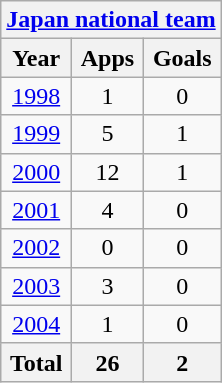<table class="wikitable" style="text-align:center">
<tr>
<th colspan=3><a href='#'>Japan national team</a></th>
</tr>
<tr>
<th>Year</th>
<th>Apps</th>
<th>Goals</th>
</tr>
<tr>
<td><a href='#'>1998</a></td>
<td>1</td>
<td>0</td>
</tr>
<tr>
<td><a href='#'>1999</a></td>
<td>5</td>
<td>1</td>
</tr>
<tr>
<td><a href='#'>2000</a></td>
<td>12</td>
<td>1</td>
</tr>
<tr>
<td><a href='#'>2001</a></td>
<td>4</td>
<td>0</td>
</tr>
<tr>
<td><a href='#'>2002</a></td>
<td>0</td>
<td>0</td>
</tr>
<tr>
<td><a href='#'>2003</a></td>
<td>3</td>
<td>0</td>
</tr>
<tr>
<td><a href='#'>2004</a></td>
<td>1</td>
<td>0</td>
</tr>
<tr>
<th>Total</th>
<th>26</th>
<th>2</th>
</tr>
</table>
